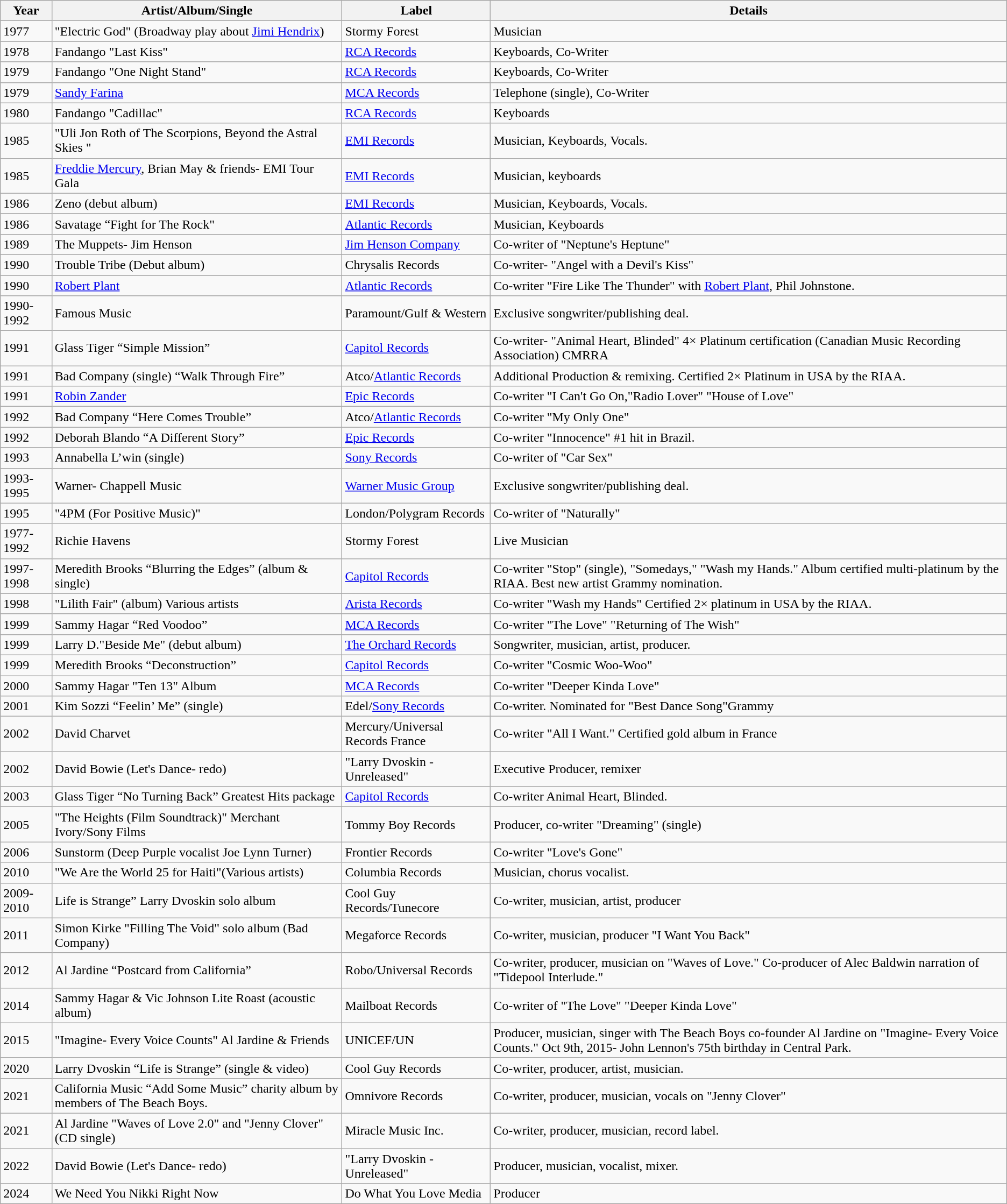<table class="wikitable">
<tr>
<th>Year</th>
<th>Artist/Album/Single</th>
<th>Label</th>
<th>Details</th>
</tr>
<tr>
<td>1977</td>
<td>"Electric God" (Broadway play about <a href='#'>Jimi Hendrix</a>)</td>
<td>Stormy Forest</td>
<td>Musician</td>
</tr>
<tr>
<td>1978</td>
<td>Fandango "Last Kiss"</td>
<td><a href='#'>RCA Records</a></td>
<td>Keyboards, Co-Writer </td>
</tr>
<tr>
<td>1979</td>
<td>Fandango "One Night Stand"</td>
<td><a href='#'>RCA Records</a></td>
<td>Keyboards, Co-Writer</td>
</tr>
<tr>
<td>1979</td>
<td><a href='#'>Sandy Farina</a></td>
<td><a href='#'>MCA Records</a></td>
<td>Telephone (single), Co-Writer<br></td>
</tr>
<tr>
<td>1980</td>
<td>Fandango "Cadillac"</td>
<td><a href='#'>RCA Records</a></td>
<td>Keyboards</td>
</tr>
<tr>
<td>1985</td>
<td>"Uli Jon Roth of The Scorpions, Beyond the Astral Skies "</td>
<td><a href='#'>EMI Records</a></td>
<td>Musician, Keyboards, Vocals.</td>
</tr>
<tr>
<td>1985</td>
<td><a href='#'>Freddie Mercury</a>, Brian May & friends- EMI Tour Gala</td>
<td><a href='#'>EMI Records</a></td>
<td>Musician, keyboards</td>
</tr>
<tr>
<td>1986</td>
<td>Zeno (debut album)</td>
<td><a href='#'>EMI Records</a></td>
<td>Musician, Keyboards, Vocals.</td>
</tr>
<tr>
<td>1986</td>
<td>Savatage “Fight for The Rock"</td>
<td><a href='#'>Atlantic Records</a></td>
<td>Musician, Keyboards</td>
</tr>
<tr>
<td>1989</td>
<td>The Muppets- Jim Henson</td>
<td><a href='#'>Jim Henson Company</a></td>
<td>Co-writer of "Neptune's Heptune"</td>
</tr>
<tr>
<td>1990</td>
<td>Trouble Tribe (Debut album)</td>
<td>Chrysalis Records</td>
<td>Co-writer- "Angel with a Devil's Kiss"</td>
</tr>
<tr>
<td>1990</td>
<td><a href='#'>Robert Plant</a></td>
<td><a href='#'>Atlantic Records</a></td>
<td>Co-writer "Fire Like The Thunder" with <a href='#'>Robert Plant</a>, Phil Johnstone.</td>
</tr>
<tr>
<td>1990-1992</td>
<td>Famous Music</td>
<td>Paramount/Gulf & Western</td>
<td>Exclusive songwriter/publishing deal.</td>
</tr>
<tr>
<td>1991</td>
<td>Glass Tiger “Simple Mission”</td>
<td><a href='#'>Capitol Records</a></td>
<td>Co-writer- "Animal Heart, Blinded" 4× Platinum certification (Canadian Music Recording Association) CMRRA</td>
</tr>
<tr>
<td>1991</td>
<td>Bad Company (single) “Walk Through Fire”</td>
<td>Atco/<a href='#'>Atlantic Records</a></td>
<td>Additional Production & remixing. Certified 2× Platinum in USA by the RIAA.</td>
</tr>
<tr>
<td>1991</td>
<td><a href='#'>Robin Zander</a></td>
<td><a href='#'>Epic Records</a></td>
<td>Co-writer "I Can't Go On,"Radio Lover" "House of Love"</td>
</tr>
<tr>
<td>1992</td>
<td>Bad Company “Here Comes Trouble”</td>
<td>Atco/<a href='#'>Atlantic Records</a></td>
<td>Co-writer "My Only One"</td>
</tr>
<tr>
<td>1992</td>
<td>Deborah Blando “A Different Story”</td>
<td><a href='#'>Epic Records</a></td>
<td>Co-writer "Innocence" #1 hit in Brazil.</td>
</tr>
<tr>
<td>1993</td>
<td>Annabella L’win (single)</td>
<td><a href='#'>Sony Records</a></td>
<td>Co-writer of "Car Sex"</td>
</tr>
<tr>
<td>1993-1995</td>
<td>Warner- Chappell Music</td>
<td><a href='#'>Warner Music Group</a></td>
<td>Exclusive songwriter/publishing deal.</td>
</tr>
<tr>
<td>1995</td>
<td>"4PM (For Positive Music)"</td>
<td>London/Polygram Records</td>
<td>Co-writer of "Naturally"</td>
</tr>
<tr>
<td>1977- 1992</td>
<td>Richie Havens</td>
<td>Stormy Forest</td>
<td>Live Musician</td>
</tr>
<tr>
<td>1997-1998</td>
<td>Meredith Brooks “Blurring the Edges” (album & single)</td>
<td><a href='#'>Capitol Records</a></td>
<td>Co-writer "Stop" (single), "Somedays," "Wash my Hands." Album certified multi-platinum by the RIAA. Best new artist Grammy nomination.</td>
</tr>
<tr>
<td>1998</td>
<td>"Lilith Fair" (album) Various artists</td>
<td><a href='#'>Arista Records</a></td>
<td>Co-writer "Wash my Hands" Certified 2× platinum in USA by the RIAA.</td>
</tr>
<tr>
<td>1999</td>
<td>Sammy Hagar “Red Voodoo”</td>
<td><a href='#'>MCA Records</a></td>
<td>Co-writer "The Love" "Returning of The Wish"</td>
</tr>
<tr>
<td>1999</td>
<td>Larry D."Beside Me" (debut album)</td>
<td><a href='#'>The Orchard Records</a></td>
<td>Songwriter, musician, artist, producer.</td>
</tr>
<tr>
<td>1999</td>
<td>Meredith Brooks “Deconstruction”</td>
<td><a href='#'>Capitol Records</a></td>
<td>Co-writer "Cosmic Woo-Woo"</td>
</tr>
<tr>
<td>2000</td>
<td>Sammy Hagar "Ten 13" Album</td>
<td><a href='#'>MCA Records</a></td>
<td>Co-writer "Deeper Kinda Love"</td>
</tr>
<tr>
<td>2001</td>
<td>Kim Sozzi “Feelin’ Me” (single)</td>
<td>Edel/<a href='#'>Sony Records</a></td>
<td>Co-writer. Nominated for "Best Dance Song"Grammy</td>
</tr>
<tr>
<td>2002</td>
<td>David Charvet</td>
<td>Mercury/Universal Records France</td>
<td>Co-writer "All I Want." Certified gold album in France</td>
</tr>
<tr>
<td>2002</td>
<td>David Bowie (Let's Dance- redo)</td>
<td>"Larry Dvoskin - Unreleased"</td>
<td>Executive Producer, remixer</td>
</tr>
<tr>
<td>2003</td>
<td>Glass Tiger “No Turning Back” Greatest Hits package</td>
<td><a href='#'>Capitol Records</a></td>
<td>Co-writer Animal Heart, Blinded.</td>
</tr>
<tr>
<td>2005</td>
<td>"The Heights (Film Soundtrack)" Merchant Ivory/Sony Films</td>
<td>Tommy Boy Records</td>
<td>Producer, co-writer "Dreaming" (single)</td>
</tr>
<tr>
<td>2006</td>
<td>Sunstorm (Deep Purple vocalist Joe Lynn Turner)</td>
<td>Frontier Records</td>
<td>Co-writer "Love's Gone"</td>
</tr>
<tr>
<td>2010</td>
<td>"We Are the World 25 for Haiti"(Various artists)</td>
<td>Columbia Records</td>
<td>Musician, chorus vocalist.</td>
</tr>
<tr>
<td>2009-2010</td>
<td>Life is Strange” Larry Dvoskin solo album</td>
<td>Cool Guy Records/Tunecore</td>
<td>Co-writer, musician, artist, producer</td>
</tr>
<tr>
<td>2011</td>
<td>Simon Kirke "Filling The Void" solo album (Bad Company)</td>
<td>Megaforce Records</td>
<td>Co-writer, musician, producer "I Want You Back"</td>
</tr>
<tr>
<td>2012</td>
<td>Al Jardine “Postcard from California”</td>
<td>Robo/Universal Records</td>
<td>Co-writer, producer, musician on "Waves of Love." Co-producer of Alec Baldwin narration of "Tidepool Interlude."</td>
</tr>
<tr>
<td>2014</td>
<td>Sammy Hagar & Vic Johnson Lite Roast (acoustic album)</td>
<td>Mailboat Records</td>
<td>Co-writer of "The Love" "Deeper Kinda Love"</td>
</tr>
<tr>
<td>2015</td>
<td>"Imagine- Every Voice Counts" Al Jardine & Friends</td>
<td>UNICEF/UN</td>
<td>Producer, musician, singer with The Beach Boys co-founder Al Jardine on "Imagine- Every Voice Counts." Oct 9th, 2015- John Lennon's 75th birthday in Central Park.</td>
</tr>
<tr>
<td>2020</td>
<td>Larry Dvoskin “Life is Strange” (single & video)</td>
<td>Cool Guy Records</td>
<td>Co-writer, producer, artist, musician.</td>
</tr>
<tr>
<td>2021</td>
<td>California Music “Add Some Music” charity album by members of The Beach Boys.</td>
<td>Omnivore Records</td>
<td>Co-writer, producer, musician, vocals on "Jenny Clover"</td>
</tr>
<tr>
<td>2021</td>
<td>Al Jardine "Waves of Love 2.0" and "Jenny Clover" (CD single)</td>
<td>Miracle Music Inc.</td>
<td>Co-writer, producer, musician, record label.</td>
</tr>
<tr>
<td>2022</td>
<td>David Bowie (Let's Dance- redo)</td>
<td>"Larry Dvoskin - Unreleased"</td>
<td>Producer, musician, vocalist, mixer.</td>
</tr>
<tr>
<td>2024</td>
<td>We Need You Nikki Right Now</td>
<td>Do What You Love Media</td>
<td>Producer</td>
</tr>
</table>
